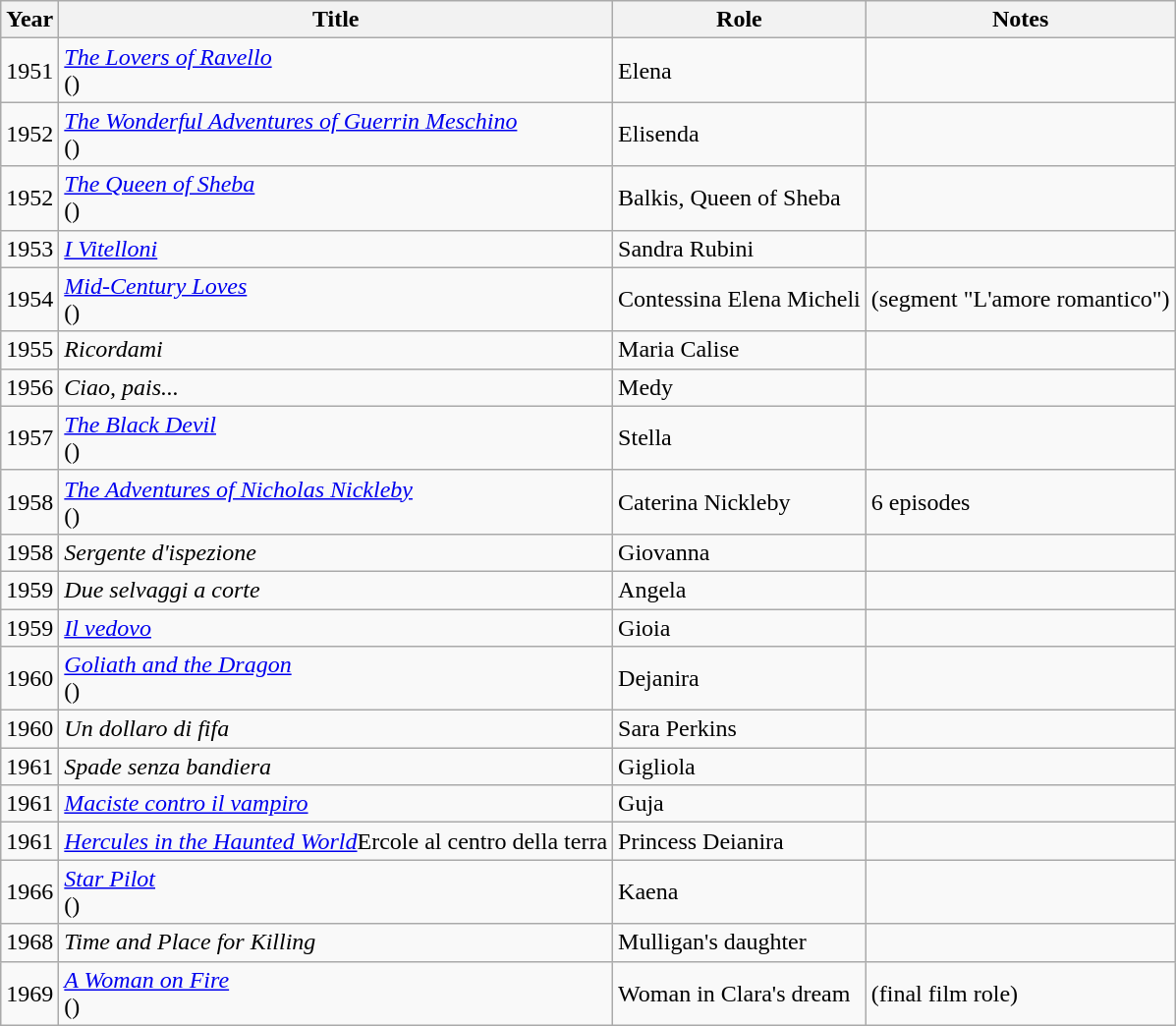<table class="wikitable">
<tr>
<th>Year</th>
<th>Title</th>
<th>Role</th>
<th>Notes</th>
</tr>
<tr>
<td>1951</td>
<td><em><a href='#'>The Lovers of Ravello</a></em><br>()</td>
<td>Elena</td>
<td></td>
</tr>
<tr>
<td>1952</td>
<td><em><a href='#'>The Wonderful Adventures of Guerrin Meschino</a></em><br>()</td>
<td>Elisenda</td>
<td></td>
</tr>
<tr>
<td>1952</td>
<td><em><a href='#'>The Queen of Sheba</a></em><br>()</td>
<td>Balkis, Queen of Sheba</td>
<td></td>
</tr>
<tr>
<td>1953</td>
<td><em><a href='#'>I Vitelloni</a></em></td>
<td>Sandra Rubini</td>
<td></td>
</tr>
<tr>
<td>1954</td>
<td><em><a href='#'>Mid-Century Loves</a></em><br>()</td>
<td>Contessina Elena Micheli</td>
<td>(segment "L'amore romantico")</td>
</tr>
<tr>
<td>1955</td>
<td><em>Ricordami</em></td>
<td>Maria Calise</td>
<td></td>
</tr>
<tr>
<td>1956</td>
<td><em>Ciao, pais...</em></td>
<td>Medy</td>
<td></td>
</tr>
<tr>
<td>1957</td>
<td><em><a href='#'>The Black Devil</a></em><br>()</td>
<td>Stella</td>
<td></td>
</tr>
<tr>
<td>1958</td>
<td><em><a href='#'>The Adventures of Nicholas Nickleby</a></em><br>()</td>
<td>Caterina Nickleby</td>
<td>6 episodes</td>
</tr>
<tr>
<td>1958</td>
<td><em>Sergente d'ispezione</em></td>
<td>Giovanna</td>
<td></td>
</tr>
<tr>
<td>1959</td>
<td><em>Due selvaggi a corte</em></td>
<td>Angela</td>
<td></td>
</tr>
<tr>
<td>1959</td>
<td><em><a href='#'>Il vedovo</a></em></td>
<td>Gioia</td>
<td></td>
</tr>
<tr>
<td>1960</td>
<td><em><a href='#'>Goliath and the Dragon</a></em><br>()</td>
<td>Dejanira</td>
<td></td>
</tr>
<tr>
<td>1960</td>
<td><em>Un dollaro di fifa</em></td>
<td>Sara Perkins</td>
<td></td>
</tr>
<tr>
<td>1961</td>
<td><em>Spade senza bandiera</em></td>
<td>Gigliola</td>
<td></td>
</tr>
<tr>
<td>1961</td>
<td><em><a href='#'>Maciste contro il vampiro</a></em></td>
<td>Guja</td>
<td></td>
</tr>
<tr>
<td>1961</td>
<td><em><a href='#'>Hercules in the Haunted World</a></em>Ercole al centro della terra</td>
<td>Princess Deianira</td>
<td></td>
</tr>
<tr>
<td>1966</td>
<td><em><a href='#'>Star Pilot</a></em><br>()</td>
<td>Kaena</td>
<td></td>
</tr>
<tr>
<td>1968</td>
<td><em>Time and Place for Killing</em></td>
<td>Mulligan's daughter</td>
<td></td>
</tr>
<tr>
<td>1969</td>
<td><em><a href='#'>A Woman on Fire</a></em><br>()</td>
<td>Woman in Clara's dream</td>
<td>(final film role)</td>
</tr>
</table>
